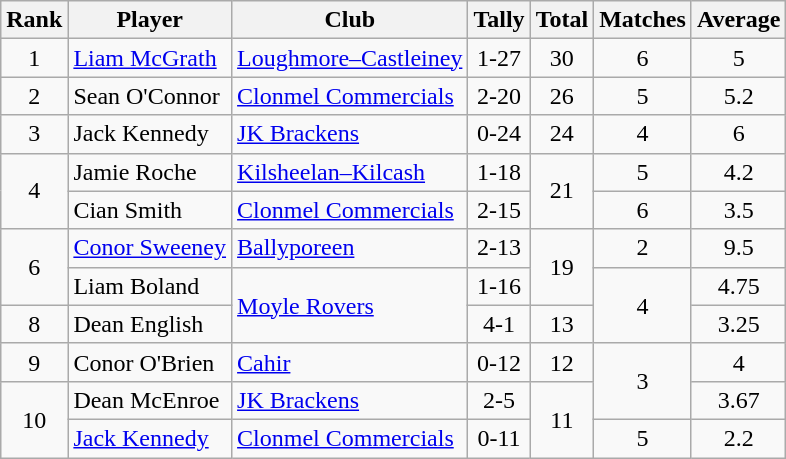<table class="wikitable">
<tr>
<th>Rank</th>
<th>Player</th>
<th>Club</th>
<th>Tally</th>
<th>Total</th>
<th>Matches</th>
<th>Average</th>
</tr>
<tr>
<td rowspan="1" style="text-align:center;">1</td>
<td><a href='#'>Liam McGrath</a></td>
<td><a href='#'>Loughmore–Castleiney</a></td>
<td align=center>1-27</td>
<td align=center>30</td>
<td align=center>6</td>
<td align=center>5</td>
</tr>
<tr>
<td rowspan="1" style="text-align:center;">2</td>
<td>Sean O'Connor</td>
<td><a href='#'>Clonmel Commercials</a></td>
<td align=center>2-20</td>
<td align=center>26</td>
<td align=center>5</td>
<td align=center>5.2</td>
</tr>
<tr>
<td rowspan="1" style="text-align:center;">3</td>
<td>Jack Kennedy</td>
<td><a href='#'>JK Brackens</a></td>
<td align=center>0-24</td>
<td align=center>24</td>
<td align=center>4</td>
<td align=center>6</td>
</tr>
<tr>
<td rowspan="2" style="text-align:center;">4</td>
<td>Jamie Roche</td>
<td><a href='#'>Kilsheelan–Kilcash</a></td>
<td align=center>1-18</td>
<td align=center rowspan="2">21</td>
<td align=center>5</td>
<td align=center>4.2</td>
</tr>
<tr>
<td>Cian Smith</td>
<td><a href='#'>Clonmel Commercials</a></td>
<td align=center>2-15</td>
<td align=center>6</td>
<td align=center>3.5</td>
</tr>
<tr>
<td rowspan="2" style="text-align:center;">6</td>
<td><a href='#'>Conor Sweeney</a></td>
<td><a href='#'>Ballyporeen</a></td>
<td align=center>2-13</td>
<td align=center rowspan="2">19</td>
<td align=center>2</td>
<td align=center>9.5</td>
</tr>
<tr>
<td>Liam Boland</td>
<td rowspan="2"><a href='#'>Moyle Rovers</a></td>
<td align=center>1-16</td>
<td align=center rowspan="2">4</td>
<td align=center>4.75</td>
</tr>
<tr>
<td rowspan="1" style="text-align:center;">8</td>
<td>Dean English</td>
<td align=center>4-1</td>
<td align=center>13</td>
<td align=center>3.25</td>
</tr>
<tr>
<td rowspan="1" style="text-align:center;">9</td>
<td>Conor O'Brien</td>
<td><a href='#'>Cahir</a></td>
<td align=center>0-12</td>
<td align=center>12</td>
<td align=center rowspan="2">3</td>
<td align=center>4</td>
</tr>
<tr>
<td rowspan="2" style="text-align:center;">10</td>
<td>Dean McEnroe</td>
<td><a href='#'>JK Brackens</a></td>
<td align=center>2-5</td>
<td align=center rowspan="2">11</td>
<td align=center>3.67</td>
</tr>
<tr>
<td><a href='#'>Jack Kennedy</a></td>
<td><a href='#'>Clonmel Commercials</a></td>
<td align=center>0-11</td>
<td align=center>5</td>
<td align=center>2.2</td>
</tr>
</table>
